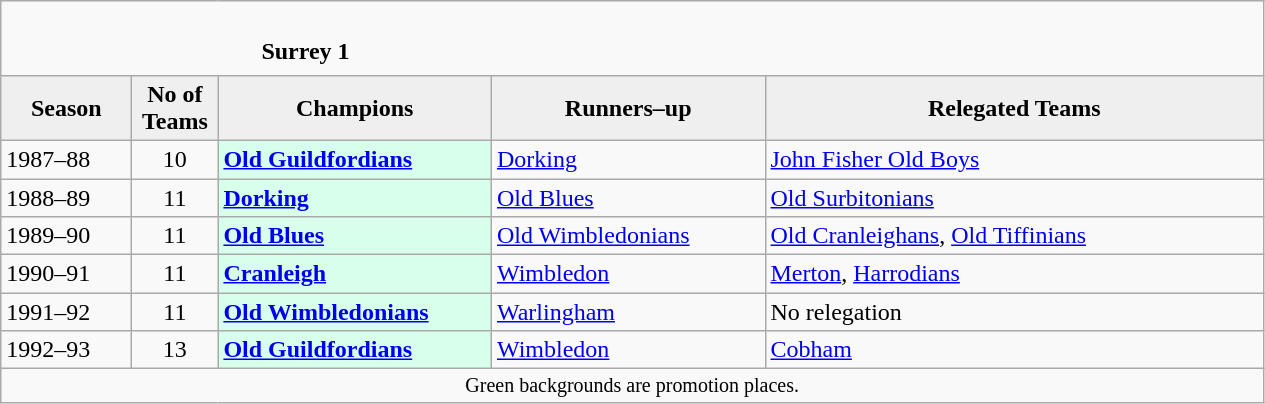<table class="wikitable" style="text-align: left;">
<tr>
<td colspan="11" cellpadding="0" cellspacing="0"><br><table border="0" style="width:100%;" cellpadding="0" cellspacing="0">
<tr>
<td style="width:20%; border:0;"></td>
<td style="border:0;"><strong>Surrey 1</strong></td>
<td style="width:20%; border:0;"></td>
</tr>
</table>
</td>
</tr>
<tr>
<th style="background:#efefef; width:80px;">Season</th>
<th style="background:#efefef; width:50px;">No of Teams</th>
<th style="background:#efefef; width:175px;">Champions</th>
<th style="background:#efefef; width:175px;">Runners–up</th>
<th style="background:#efefef; width:325px;">Relegated Teams</th>
</tr>
<tr align=left>
<td>1987–88</td>
<td style="text-align: center;">10</td>
<td style="background:#d8ffeb;"><strong><a href='#'>Old Guildfordians</a></strong></td>
<td><a href='#'>Dorking</a></td>
<td><a href='#'>John Fisher Old Boys</a></td>
</tr>
<tr>
<td>1988–89</td>
<td style="text-align: center;">11</td>
<td style="background:#d8ffeb;"><strong><a href='#'>Dorking</a></strong></td>
<td><a href='#'>Old Blues</a></td>
<td><a href='#'>Old Surbitonians</a></td>
</tr>
<tr>
<td>1989–90</td>
<td style="text-align: center;">11</td>
<td style="background:#d8ffeb;"><strong><a href='#'>Old Blues</a></strong></td>
<td><a href='#'>Old Wimbledonians</a></td>
<td><a href='#'>Old Cranleighans</a>, <a href='#'>Old Tiffinians</a></td>
</tr>
<tr>
<td>1990–91</td>
<td style="text-align: center;">11</td>
<td style="background:#d8ffeb;"><strong><a href='#'>Cranleigh</a></strong></td>
<td><a href='#'>Wimbledon</a></td>
<td><a href='#'>Merton</a>, <a href='#'>Harrodians</a></td>
</tr>
<tr>
<td>1991–92</td>
<td style="text-align: center;">11</td>
<td style="background:#d8ffeb;"><strong><a href='#'>Old Wimbledonians</a></strong></td>
<td><a href='#'>Warlingham</a></td>
<td>No relegation</td>
</tr>
<tr>
<td>1992–93</td>
<td style="text-align: center;">13</td>
<td style="background:#d8ffeb;"><strong><a href='#'>Old Guildfordians</a></strong></td>
<td><a href='#'>Wimbledon</a></td>
<td><a href='#'>Cobham</a></td>
</tr>
<tr>
<td colspan="15"  style="border:0; font-size:smaller; text-align:center;">Green backgrounds are promotion places.</td>
</tr>
</table>
